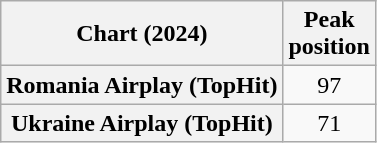<table class="wikitable sortable plainrowheaders" style="text-align:center">
<tr>
<th scope="col">Chart (2024)</th>
<th scope="col">Peak<br>position</th>
</tr>
<tr>
<th scope="row">Romania Airplay (TopHit)</th>
<td>97</td>
</tr>
<tr>
<th scope="row">Ukraine Airplay (TopHit)</th>
<td>71</td>
</tr>
</table>
